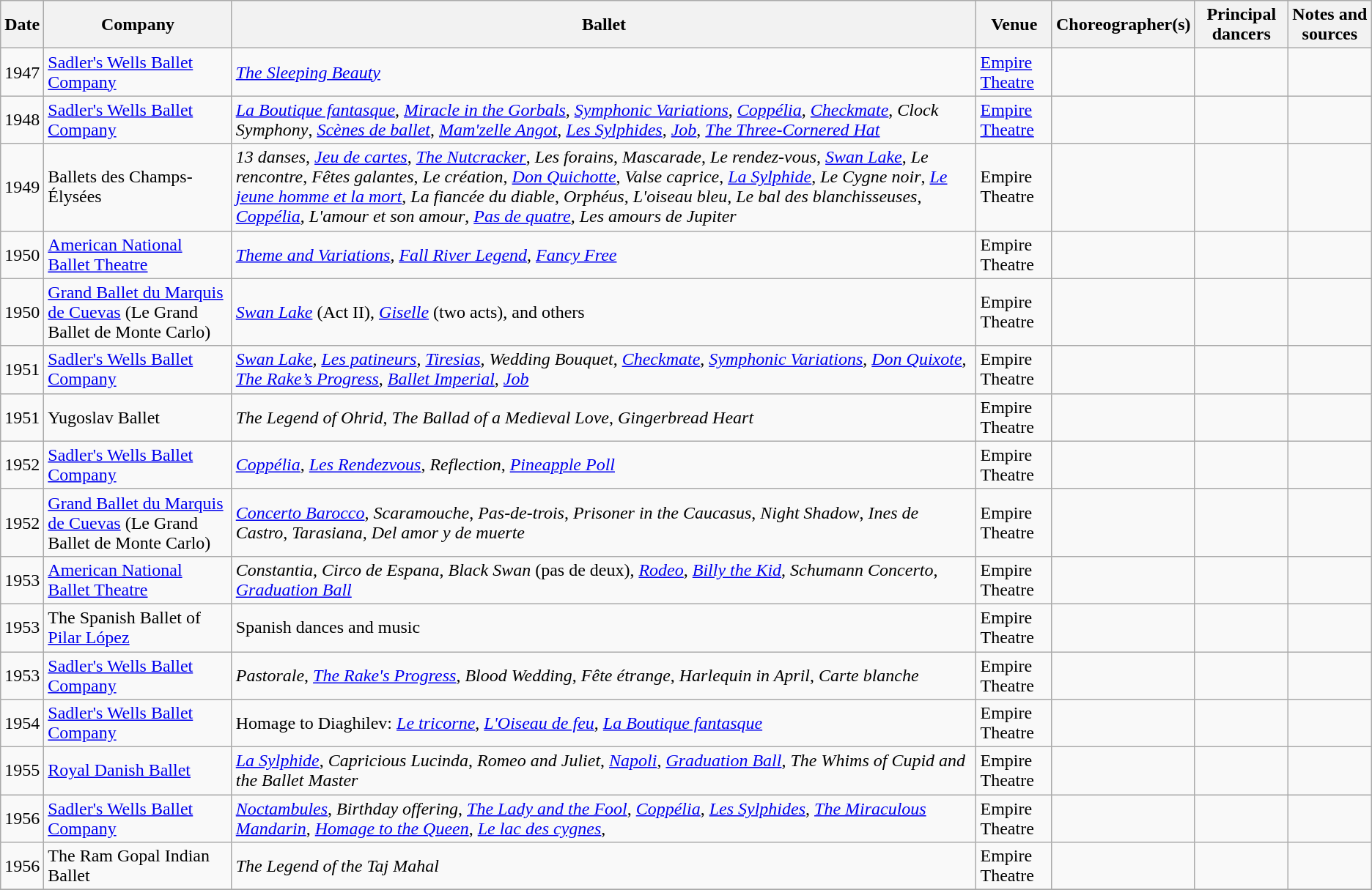<table class="wikitable sortable">
<tr>
<th>Date</th>
<th>Company</th>
<th>Ballet</th>
<th>Venue</th>
<th>Choreographer(s)</th>
<th>Principal dancers</th>
<th class=unsortable>Notes and sources</th>
</tr>
<tr>
<td>1947</td>
<td><a href='#'>Sadler's Wells Ballet Company</a></td>
<td><em><a href='#'>The Sleeping Beauty</a></em></td>
<td><a href='#'>Empire Theatre</a></td>
<td data-sort-value="Ashton"></td>
<td data-sort-value="Fonteyn"></td>
<td></td>
</tr>
<tr>
<td>1948</td>
<td><a href='#'>Sadler's Wells Ballet Company</a></td>
<td><em><a href='#'>La Boutique fantasque</a></em>, <em><a href='#'>Miracle in the Gorbals</a></em>, <em><a href='#'>Symphonic Variations</a></em>, <em><a href='#'>Coppélia</a></em>, <em><a href='#'>Checkmate</a></em>, <em>Clock Symphony</em>, <em><a href='#'>Scènes de ballet</a></em>, <em><a href='#'>Mam'zelle Angot</a></em>, <em><a href='#'>Les Sylphides</a></em>, <em><a href='#'>Job</a></em>, <em><a href='#'>The Three-Cornered Hat</a></em></td>
<td><a href='#'>Empire Theatre</a></td>
<td data-sort-value="Ashton"></td>
<td data-sort-value="Fonteyn"></td>
<td></td>
</tr>
<tr>
<td>1949</td>
<td>Ballets des Champs-Élysées</td>
<td><em>13 danses</em>, <em><a href='#'>Jeu de cartes</a></em>, <em><a href='#'>The Nutcracker</a></em>, <em>Les forains</em>, <em>Mascarade</em>, <em>Le rendez-vous</em>, <em><a href='#'>Swan Lake</a></em>, <em>Le rencontre</em>, <em>Fêtes galantes</em>, <em>Le création</em>, <em><a href='#'>Don Quichotte</a></em>, <em>Valse caprice</em>, <em><a href='#'>La Sylphide</a></em>, <em>Le Cygne noir</em>, <em><a href='#'>Le jeune homme et la mort</a></em>, <em>La fiancée du diable</em>, <em>Orphéus</em>, <em>L'oiseau bleu</em>, <em>Le bal des blanchisseuses</em>, <em><a href='#'>Coppélia</a></em>, <em>L'amour et son amour</em>, <em><a href='#'>Pas de quatre</a></em>, <em>Les amours de Jupiter</em></td>
<td>Empire Theatre</td>
<td data-sort-value="Gsovsky"></td>
<td data-sort-value="Babilée+Caron+Enderle+Franki+Sadovska+Skorik+Varanova"></td>
<td></td>
</tr>
<tr>
<td>1950</td>
<td><a href='#'>American National Ballet Theatre</a></td>
<td><em><a href='#'>Theme and Variations</a></em>, <em><a href='#'>Fall River Legend</a></em>, <em><a href='#'>Fancy Free</a></em></td>
<td>Empire Theatre</td>
<td data-sort-value="Guadalupe+Graham"></td>
<td data-sort-value="Guadalupe+Graham"></td>
<td></td>
</tr>
<tr>
<td>1950</td>
<td><a href='#'>Grand Ballet du Marquis de Cuevas</a> (Le Grand Ballet de Monte Carlo)</td>
<td><em><a href='#'>Swan Lake</a></em> (Act II), <em><a href='#'>Giselle</a></em> (two acts), and others</td>
<td>Empire Theatre</td>
<td data-sort-value="Guadalupe+Graham"></td>
<td data-sort-value="Guadalupe+Graham"></td>
<td></td>
</tr>
<tr>
<td>1951</td>
<td><a href='#'>Sadler's Wells Ballet Company</a></td>
<td><em><a href='#'>Swan Lake</a></em>, <em><a href='#'>Les patineurs</a></em>, <em><a href='#'>Tiresias</a></em>, <em>Wedding Bouquet</em>, <em><a href='#'>Checkmate</a></em>, <em><a href='#'>Symphonic Variations</a></em>, <em><a href='#'>Don Quixote</a></em>, <em><a href='#'>The Rake’s Progress</a></em>, <em><a href='#'>Ballet Imperial</a></em>, <em><a href='#'>Job</a></em></td>
<td>Empire Theatre</td>
<td data-sort-value="Ashton"></td>
<td data-sort-value="Fonteyn"></td>
<td></td>
</tr>
<tr>
<td>1951</td>
<td>Yugoslav Ballet</td>
<td><em>The Legend of Ohrid</em>, <em>The Ballad of a Medieval Love</em>, <em>Gingerbread Heart</em></td>
<td>Empire Theatre</td>
<td data-sort-value="Froman+Mlakar+Parlitch"></td>
<td data-sort-value="Fonteyn"></td>
<td></td>
</tr>
<tr>
<td>1952</td>
<td><a href='#'>Sadler's Wells Ballet Company</a></td>
<td><em><a href='#'>Coppélia</a></em>, <em><a href='#'>Les Rendezvous</a></em>, <em>Reflection</em>, <em><a href='#'>Pineapple Poll</a></em></td>
<td>Empire Theatre</td>
<td data-sort-value="Guadalupe+Graham"></td>
<td data-sort-value="Guadalupe+Graham"></td>
<td></td>
</tr>
<tr>
<td>1952</td>
<td><a href='#'>Grand Ballet du Marquis de Cuevas</a> (Le Grand Ballet de Monte Carlo)</td>
<td><em><a href='#'>Concerto Barocco</a></em>, <em>Scaramouche</em>, <em>Pas-de-trois</em>, <em>Prisoner in the Caucasus</em>, <em>Night Shadow</em>, <em>Ines de Castro</em>, <em>Tarasiana, Del amor y de muerte</em></td>
<td>Empire Theatre</td>
<td data-sort-value="Guadalupe+Graham"></td>
<td data-sort-value="Guadalupe+Graham"></td>
<td></td>
</tr>
<tr>
<td>1953</td>
<td><a href='#'>American National Ballet Theatre</a></td>
<td><em>Constantia</em>, <em>Circo de Espana</em>, <em>Black Swan</em> (pas de deux), <em><a href='#'>Rodeo</a></em>, <em><a href='#'>Billy the Kid</a></em>, <em>Schumann Concerto</em>, <em><a href='#'>Graduation Ball</a></em></td>
<td>Empire Theatre</td>
<td data-sort-value="Guadalupe+Graham"></td>
<td data-sort-value="Guadalupe+Graham"></td>
<td></td>
</tr>
<tr>
<td>1953</td>
<td>The Spanish Ballet of <a href='#'>Pilar López</a></td>
<td>Spanish dances and music</td>
<td>Empire Theatre</td>
<td data-sort-value="Lopez"></td>
<td data-sort-value="Guadalupe+Graham"></td>
<td></td>
</tr>
<tr>
<td>1953</td>
<td><a href='#'>Sadler's Wells Ballet Company</a></td>
<td><em>Pastorale</em>, <em><a href='#'>The Rake's Progress</a></em>, <em>Blood Wedding</em>, <em>Fête étrange</em>, <em>Harlequin in April</em>, <em>Carte blanche</em></td>
<td>Empire Theatre</td>
<td data-sort-value="Guadalupe+Graham"></td>
<td data-sort-value="Guadalupe+Graham"></td>
<td></td>
</tr>
<tr>
<td>1954</td>
<td><a href='#'>Sadler's Wells Ballet Company</a></td>
<td>Homage to Diaghilev: <em><a href='#'>Le tricorne</a></em>, <em><a href='#'>L'Oiseau de feu</a></em>, <em><a href='#'>La Boutique fantasque</a></em></td>
<td>Empire Theatre</td>
<td data-sort-value="Fokine+Massine"></td>
<td data-sort-value="Guadalupe+Graham"></td>
<td></td>
</tr>
<tr>
<td>1955</td>
<td><a href='#'>Royal Danish Ballet</a></td>
<td><em><a href='#'>La Sylphide</a></em>, <em>Capricious Lucinda</em>, <em>Romeo and Juliet</em>, <em><a href='#'>Napoli</a></em>, <em><a href='#'>Graduation Ball</a></em>, <em>The Whims of Cupid and the Ballet Master</em></td>
<td>Empire Theatre</td>
<td data-sort-value="Fokine+Massine"></td>
<td data-sort-value="Guadalupe+Graham"></td>
<td></td>
</tr>
<tr>
<td>1956</td>
<td><a href='#'>Sadler's Wells Ballet Company</a></td>
<td><em><a href='#'>Noctambules</a></em>, <em>Birthday offering</em>, <em><a href='#'>The Lady and the Fool</a></em>, <em><a href='#'>Coppélia</a></em>, <em><a href='#'>Les Sylphides</a></em>, <em><a href='#'>The Miraculous Mandarin</a></em>, <em><a href='#'>Homage to the Queen</a></em>, <em><a href='#'>Le lac des cygnes</a></em>,</td>
<td>Empire Theatre</td>
<td data-sort-value=""></td>
<td data-sort-value="Berisova+Fonteyne+Grey+Jackson+Nerina+Somes"></td>
<td></td>
</tr>
<tr>
<td>1956</td>
<td>The Ram Gopal Indian Ballet</td>
<td><em>The Legend of the Taj Mahal</em></td>
<td>Empire Theatre</td>
<td data-sort-value="Gopal"></td>
<td data-sort-value="Devi+Devi+Gopal"></td>
<td></td>
</tr>
<tr>
</tr>
</table>
